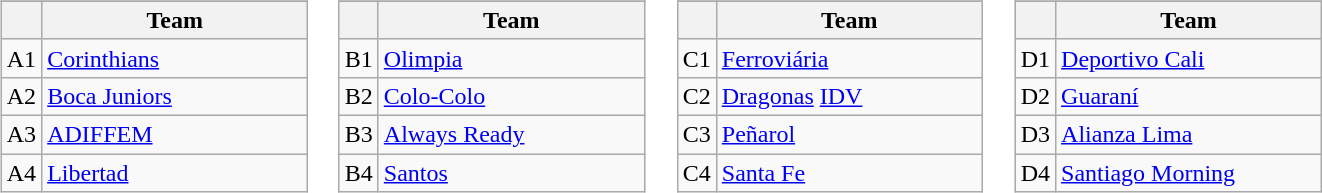<table>
<tr valign=top>
<td width=25%><br><table class="wikitable">
<tr>
</tr>
<tr>
<th></th>
<th width=170>Team</th>
</tr>
<tr>
<td align=center>A1</td>
<td> <a href='#'>Corinthians</a></td>
</tr>
<tr>
<td align=center>A2</td>
<td> <a href='#'>Boca Juniors</a></td>
</tr>
<tr>
<td align=center>A3</td>
<td> <a href='#'>ADIFFEM</a></td>
</tr>
<tr>
<td align=center>A4</td>
<td> <a href='#'>Libertad</a></td>
</tr>
</table>
</td>
<td width=25%><br><table class="wikitable">
<tr>
</tr>
<tr>
<th></th>
<th width=170>Team</th>
</tr>
<tr>
<td align=center>B1</td>
<td> <a href='#'>Olimpia</a></td>
</tr>
<tr>
<td align=center>B2</td>
<td> <a href='#'>Colo-Colo</a></td>
</tr>
<tr>
<td align=center>B3</td>
<td> <a href='#'>Always Ready</a></td>
</tr>
<tr>
<td align=center>B4</td>
<td> <a href='#'>Santos</a></td>
</tr>
</table>
</td>
<td width=25%><br><table class="wikitable">
<tr>
</tr>
<tr>
<th></th>
<th width=170>Team</th>
</tr>
<tr>
<td align=center>C1</td>
<td> <a href='#'>Ferroviária</a></td>
</tr>
<tr>
<td align=center>C2</td>
<td> <a href='#'>Dragonas</a> <a href='#'>IDV</a></td>
</tr>
<tr>
<td align=center>C3</td>
<td> <a href='#'>Peñarol</a></td>
</tr>
<tr>
<td align=center>C4</td>
<td> <a href='#'>Santa Fe</a></td>
</tr>
</table>
</td>
<td width=25%><br><table class="wikitable">
<tr>
</tr>
<tr>
<th></th>
<th width=170>Team</th>
</tr>
<tr>
<td align=center>D1</td>
<td> <a href='#'>Deportivo Cali</a></td>
</tr>
<tr>
<td align=center>D2</td>
<td> <a href='#'>Guaraní</a></td>
</tr>
<tr>
<td align=center>D3</td>
<td> <a href='#'>Alianza Lima</a></td>
</tr>
<tr>
<td align=center>D4</td>
<td> <a href='#'>Santiago Morning</a></td>
</tr>
</table>
</td>
</tr>
</table>
